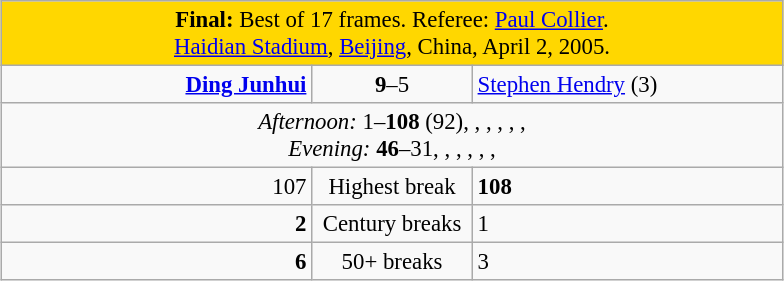<table class="wikitable" style="font-size: 95%; margin: 1em auto 1em auto;">
<tr>
<td colspan="3" align="center" bgcolor="#ffd700"><strong>Final:</strong> Best of 17 frames. Referee: <a href='#'>Paul Collier</a>.<br><a href='#'>Haidian Stadium</a>, <a href='#'>Beijing</a>, China, April 2, 2005.</td>
</tr>
<tr>
<td width="200" align="right"><strong><a href='#'>Ding Junhui</a></strong><br></td>
<td width="100" align="center"><strong>9</strong>–5</td>
<td width="200"><a href='#'>Stephen Hendry</a> (3)<br></td>
</tr>
<tr>
<td colspan="3" align="center" style="font-size: 100%"><em>Afternoon:</em> 1–<strong>108</strong> (92), , , , , ,  <br><em>Evening:</em> <strong>46</strong>–31, , , , , , </td>
</tr>
<tr>
<td align="right">107</td>
<td align="center">Highest break</td>
<td><strong>108</strong></td>
</tr>
<tr>
<td align="right"><strong>2</strong></td>
<td align="center">Century breaks</td>
<td>1</td>
</tr>
<tr>
<td align="right"><strong>6</strong></td>
<td align="center">50+ breaks</td>
<td>3</td>
</tr>
</table>
